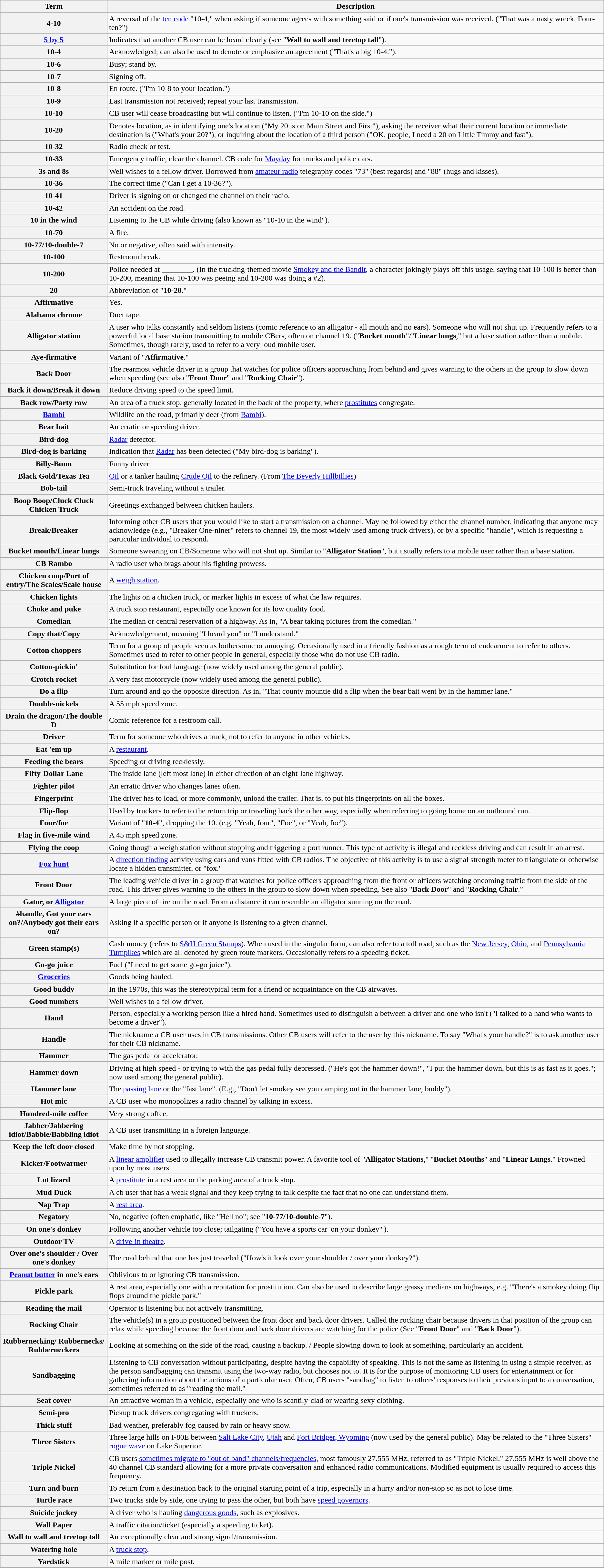<table class="wikitable sortable">
<tr>
<th>Term</th>
<th>Description</th>
</tr>
<tr>
<th>4-10</th>
<td>A reversal of the <a href='#'>ten code</a> "10-4," when asking if someone agrees with something said or if one's transmission was received. ("That was a nasty wreck. Four-ten?")</td>
</tr>
<tr>
<th><a href='#'>5 by 5</a></th>
<td>Indicates that another CB user can be heard clearly (see "<strong>Wall to wall and treetop tall</strong>").</td>
</tr>
<tr>
<th>10-4</th>
<td>Acknowledged; can also be used to denote or emphasize an agreement ("That's a big 10-4.").</td>
</tr>
<tr>
<th>10-6</th>
<td>Busy; stand by.</td>
</tr>
<tr>
<th>10-7</th>
<td>Signing off.</td>
</tr>
<tr>
<th>10-8</th>
<td>En route. ("I'm 10-8 to your location.")</td>
</tr>
<tr>
<th>10-9</th>
<td>Last transmission not received; repeat your last transmission.</td>
</tr>
<tr>
<th>10-10</th>
<td>CB user will cease broadcasting but will continue to listen. ("I'm 10-10 on the side.")</td>
</tr>
<tr>
<th>10-20</th>
<td>Denotes location, as in identifying one's location ("My 20 is on Main Street and First"), asking the receiver what their current location or immediate destination is ("What's your 20?"), or inquiring about the location of a third person ("OK, people, I need a 20 on Little Timmy and fast").</td>
</tr>
<tr>
<th>10-32</th>
<td>Radio check or test.</td>
</tr>
<tr>
<th>10-33</th>
<td>Emergency traffic, clear the channel. CB code for <a href='#'>Mayday</a> for trucks and police cars.</td>
</tr>
<tr>
<th>3s and 8s</th>
<td>Well wishes to a fellow driver. Borrowed from <a href='#'>amateur radio</a> telegraphy codes "73" (best regards) and "88" (hugs and kisses).</td>
</tr>
<tr>
<th>10-36</th>
<td>The correct time ("Can I get a 10-36?").</td>
</tr>
<tr>
<th>10-41</th>
<td>Driver is signing on or changed the channel on their radio.</td>
</tr>
<tr>
<th>10-42</th>
<td>An accident on the road.</td>
</tr>
<tr>
<th>10 in the wind</th>
<td>Listening to the CB while driving (also known as "10-10 in the wind").</td>
</tr>
<tr>
<th>10-70</th>
<td>A fire.</td>
</tr>
<tr>
<th>10-77/10-double-7</th>
<td>No or negative, often said with intensity.</td>
</tr>
<tr>
<th>10-100</th>
<td>Restroom break.</td>
</tr>
<tr>
<th>10-200</th>
<td>Police needed at ________.  (In the trucking-themed movie <a href='#'>Smokey and the Bandit</a>, a character jokingly plays off this usage, saying that 10-100 is better than 10-200, meaning that 10-100 was peeing and 10-200 was doing a #2).</td>
</tr>
<tr>
<th>20</th>
<td>Abbreviation of "<strong>10-20</strong>."</td>
</tr>
<tr>
<th>Affirmative</th>
<td>Yes.</td>
</tr>
<tr>
<th>Alabama chrome</th>
<td>Duct tape.</td>
</tr>
<tr>
<th>Alligator station</th>
<td>A user who talks constantly and seldom listens (comic reference to an alligator - all mouth and no ears). Someone who will not shut up. Frequently refers to a powerful local base station transmitting to mobile CBers, often on channel 19. ("<strong>Bucket mouth</strong>"/"<strong>Linear lungs</strong>," but a base station rather than a mobile. Sometimes, though rarely, used to refer to a very loud mobile user.</td>
</tr>
<tr>
<th>Aye-firmative</th>
<td>Variant of "<strong>Affirmative</strong>."</td>
</tr>
<tr>
<th>Back Door</th>
<td>The rearmost vehicle driver in a group that watches for police officers approaching from behind and gives warning to the others in the group to slow down when speeding (see also "<strong>Front Door</strong>" and "<strong>Rocking Chair</strong>").</td>
</tr>
<tr>
<th>Back it down/Break it down</th>
<td>Reduce driving speed to the speed limit.</td>
</tr>
<tr>
<th>Back row/Party row</th>
<td>An area of a truck stop, generally located in the back of the property, where <a href='#'>prostitutes</a> congregate.</td>
</tr>
<tr>
<th><a href='#'>Bambi</a></th>
<td>Wildlife on the road, primarily deer (from <a href='#'>Bambi</a>).</td>
</tr>
<tr>
<th>Bear bait</th>
<td>An erratic or speeding driver.</td>
</tr>
<tr>
<th>Bird-dog</th>
<td><a href='#'>Radar</a> detector.</td>
</tr>
<tr>
<th>Bird-dog is barking</th>
<td>Indication that <a href='#'>Radar</a> has been detected ("My bird-dog is barking").</td>
</tr>
<tr>
<th>Billy-Bunn</th>
<td>Funny driver</td>
</tr>
<tr>
<th>Black Gold/Texas Tea</th>
<td><a href='#'>Oil</a> or a tanker hauling <a href='#'>Crude Oil</a> to the refinery. (From <a href='#'>The Beverly Hillbillies</a>)</td>
</tr>
<tr>
<th>Bob-tail</th>
<td>Semi-truck traveling without a trailer.</td>
</tr>
<tr>
<th>Boop Boop/Cluck Cluck Chicken Truck</th>
<td>Greetings exchanged between chicken haulers.</td>
</tr>
<tr>
<th>Break/Breaker</th>
<td>Informing other CB users that you would like to start a transmission on a channel. May be followed by either the channel number, indicating that anyone may acknowledge (e.g., "Breaker One-niner" refers to channel 19, the most widely used among truck drivers), or by a specific "handle", which is requesting a particular individual to respond.</td>
</tr>
<tr>
<th>Bucket mouth/Linear lungs</th>
<td>Someone swearing on CB/Someone who will not shut up. Similar to "<strong>Alligator Station</strong>", but usually refers to a mobile user rather than a base station.</td>
</tr>
<tr>
<th>CB Rambo</th>
<td>A radio user who brags about his fighting prowess.</td>
</tr>
<tr>
<th>Chicken coop/Port of entry/The Scales/Scale house</th>
<td>A <a href='#'>weigh station</a>.</td>
</tr>
<tr>
<th>Chicken lights</th>
<td>The lights on a chicken truck, or marker lights in excess of what the law requires.</td>
</tr>
<tr>
<th>Choke and puke</th>
<td>A truck stop restaurant, especially one known for its low quality food.</td>
</tr>
<tr>
<th>Comedian</th>
<td>The median or central reservation of a highway. As in, "A bear taking pictures from the comedian."</td>
</tr>
<tr>
<th>Copy that/Copy</th>
<td>Acknowledgement, meaning "I heard you" or "I understand."</td>
</tr>
<tr>
<th>Cotton choppers</th>
<td>Term for a group of people seen as bothersome or annoying. Occasionally used in a friendly fashion as a rough term of endearment to refer to others. Sometimes used to refer to other people in general, especially those who do not use CB radio.</td>
</tr>
<tr>
<th>Cotton-pickin'</th>
<td>Substitution for foul language (now widely used among the general public).</td>
</tr>
<tr>
<th>Crotch rocket</th>
<td>A very fast motorcycle (now widely used among the general public).</td>
</tr>
<tr>
<th>Do a flip</th>
<td>Turn around and go the opposite direction. As in, "That county mountie did a flip when the bear bait went by in the hammer lane."</td>
</tr>
<tr>
<th>Double-nickels</th>
<td>A 55 mph speed zone.</td>
</tr>
<tr>
<th>Drain the dragon/The double D</th>
<td>Comic reference for a restroom call.</td>
</tr>
<tr>
<th>Driver</th>
<td>Term for someone who drives a truck, not to refer to anyone in other vehicles.</td>
</tr>
<tr>
<th>Eat 'em up</th>
<td>A <a href='#'>restaurant</a>.</td>
</tr>
<tr>
<th>Feeding the bears</th>
<td>Speeding or driving recklessly.</td>
</tr>
<tr>
<th>Fifty-Dollar Lane</th>
<td>The inside lane (left most lane) in either direction of an eight-lane highway.</td>
</tr>
<tr>
<th>Fighter pilot</th>
<td>An erratic driver who changes lanes often.</td>
</tr>
<tr>
<th>Fingerprint</th>
<td>The driver has to load, or more commonly, unload the trailer. That is, to put his fingerprints on all the boxes.</td>
</tr>
<tr>
<th>Flip-flop</th>
<td>Used by truckers to refer to the return trip or traveling back the other way, especially when referring to going home on an outbound run.</td>
</tr>
<tr>
<th>Four/foe</th>
<td>Variant of "<strong>10-4</strong>", dropping the 10. (e.g. "Yeah, four", "Foe", or "Yeah, foe").</td>
</tr>
<tr>
<th>Flag in five-mile wind</th>
<td>A 45 mph speed zone.</td>
</tr>
<tr>
<th>Flying the coop</th>
<td>Going though a weigh station without stopping and triggering a port runner. This type of activity is illegal and reckless driving and can result in an arrest.</td>
</tr>
<tr>
<th><a href='#'>Fox hunt</a></th>
<td>A <a href='#'>direction finding</a> activity using cars and vans fitted with CB radios. The objective of this activity is to use a signal strength meter to triangulate or otherwise locate a hidden transmitter, or "fox."</td>
</tr>
<tr>
<th>Front Door</th>
<td>The leading vehicle driver in a group that watches for police officers approaching from the front or officers watching oncoming traffic from the side of the road. This driver gives warning to the others in the group to slow down when speeding. See also "<strong>Back Door</strong>" and "<strong>Rocking Chair</strong>."</td>
</tr>
<tr>
<th>Gator, or <a href='#'>Alligator</a></th>
<td>A large piece of tire on the road. From a distance it can resemble an alligator sunning on the road.</td>
</tr>
<tr>
<th>#handle, Got your ears on?/Anybody got their ears on?</th>
<td>Asking if a specific person or if anyone is listening to a given channel.</td>
</tr>
<tr>
<th>Green stamp(s)</th>
<td>Cash money (refers to <a href='#'>S&H Green Stamps</a>). When used in the singular form, can also refer to a toll road, such as the <a href='#'>New Jersey</a>, <a href='#'>Ohio</a>, and <a href='#'>Pennsylvania Turnpikes</a> which are all denoted by green route markers. Occasionally refers to a speeding ticket.</td>
</tr>
<tr>
<th>Go-go juice</th>
<td>Fuel ("I need to get some go-go juice").</td>
</tr>
<tr>
<th><a href='#'>Groceries</a></th>
<td>Goods being hauled.</td>
</tr>
<tr>
<th>Good buddy</th>
<td>In the 1970s, this was the stereotypical term for a friend or acquaintance on the CB airwaves.</td>
</tr>
<tr>
<th>Good numbers</th>
<td>Well wishes to a fellow driver.</td>
</tr>
<tr>
<th>Hand</th>
<td>Person, especially a working person like a hired hand. Sometimes used to distinguish a between a driver and one who isn't ("I talked to a hand who wants to become a driver").</td>
</tr>
<tr>
<th>Handle</th>
<td>The nickname a CB user uses in CB transmissions. Other CB users will refer to the user by this nickname. To say "What's your handle?" is to ask another user for their CB nickname.</td>
</tr>
<tr>
<th>Hammer</th>
<td>The gas pedal or accelerator.</td>
</tr>
<tr>
<th>Hammer down</th>
<td>Driving at high speed - or trying to with the gas pedal fully depressed. ("He's got the hammer down!", "I put the hammer down, but this is as fast as it goes."; now used among the general public).</td>
</tr>
<tr>
<th>Hammer lane</th>
<td>The <a href='#'>passing lane</a> or the "fast lane". (E.g., "Don't let smokey see you camping out in the hammer lane, buddy").</td>
</tr>
<tr>
<th>Hot mic</th>
<td>A CB user who monopolizes a radio channel by talking in excess.</td>
</tr>
<tr>
<th>Hundred-mile coffee</th>
<td>Very strong coffee.</td>
</tr>
<tr>
<th>Jabber/Jabbering idiot/Babble/Babbling idiot</th>
<td>A CB user transmitting in a foreign language.</td>
</tr>
<tr>
<th>Keep the left door closed</th>
<td>Make time by not stopping.</td>
</tr>
<tr>
<th>Kicker/Footwarmer</th>
<td>A <a href='#'>linear amplifier</a> used to illegally increase CB transmit power. A favorite tool of "<strong>Alligator Stations</strong>," "<strong>Bucket Mouths</strong>" and "<strong>Linear Lungs</strong>." Frowned upon by most users.</td>
</tr>
<tr>
<th>Lot lizard</th>
<td>A <a href='#'>prostitute</a> in a rest area or the parking area of a truck stop.</td>
</tr>
<tr>
<th>Mud Duck</th>
<td>A cb user that has a weak signal and they keep trying to talk despite the fact that no one can understand them.</td>
</tr>
<tr>
<th>Nap Trap</th>
<td>A <a href='#'>rest area</a>.</td>
</tr>
<tr>
<th>Negatory</th>
<td>No, negative (often emphatic, like "Hell no"; see "<strong>10-77/10-double-7</strong>").</td>
</tr>
<tr>
<th>On one's donkey</th>
<td>Following another vehicle too close; tailgating ("You have a sports car 'on your donkey'").</td>
</tr>
<tr>
<th>Outdoor TV</th>
<td>A <a href='#'>drive-in theatre</a>.</td>
</tr>
<tr>
<th>Over one's shoulder / Over one's donkey</th>
<td>The road behind that one has just traveled ("How's it look over your shoulder / over your donkey?").</td>
</tr>
<tr>
<th><a href='#'>Peanut butter</a> in one's ears</th>
<td>Oblivious to or ignoring CB transmission.</td>
</tr>
<tr>
<th>Pickle park</th>
<td>A rest area, especially one with a reputation for prostitution. Can also be used to describe large grassy medians on highways, e.g. "There's a smokey doing flip flops around the pickle park."</td>
</tr>
<tr>
<th>Reading the mail</th>
<td>Operator is listening but not actively transmitting.</td>
</tr>
<tr>
<th>Rocking Chair</th>
<td>The vehicle(s) in a group positioned between the front door and back door drivers. Called the rocking chair because drivers in that position of the group can relax while speeding because the front door and back door drivers are watching for the police (See "<strong>Front Door</strong>" and "<strong>Back Door</strong>").</td>
</tr>
<tr>
<th>Rubbernecking/ Rubbernecks/ Rubberneckers</th>
<td>Looking at something on the side of the road, causing a backup. / People slowing down to look at something, particularly an accident.</td>
</tr>
<tr>
<th>Sandbagging</th>
<td>Listening to CB conversation without participating, despite having the capability of speaking. This is not the same as listening in using a simple receiver, as the person sandbagging can transmit using the two-way radio, but chooses not to. It is for the purpose of monitoring CB users for entertainment or for gathering information about the actions of a particular user. Often, CB users "sandbag" to listen to others' responses to their previous input to a conversation, sometimes referred to as "reading the mail."</td>
</tr>
<tr>
<th>Seat cover</th>
<td>An attractive woman in a vehicle, especially one who is scantily-clad or wearing sexy clothing.</td>
</tr>
<tr>
<th>Semi-pro</th>
<td>Pickup truck drivers congregating with truckers.</td>
</tr>
<tr>
<th>Thick stuff</th>
<td>Bad weather, preferably fog caused by rain or heavy snow.</td>
</tr>
<tr>
<th>Three Sisters</th>
<td>Three large hills on I-80E between <a href='#'>Salt Lake City</a>, <a href='#'>Utah</a> and <a href='#'>Fort Bridger, Wyoming</a> (now used by the general public). May be related to the "Three Sisters" <a href='#'>rogue wave</a> on Lake Superior.</td>
</tr>
<tr>
<th>Triple Nickel</th>
<td>CB users <a href='#'>sometimes migrate to "out of band" channels/frequencies</a>, most famously 27.555 MHz, referred to as "Triple Nickel." 27.555 MHz is well above the 40 channel CB standard allowing for a more private conversation and enhanced radio communications. Modified equipment is usually required to access this frequency.</td>
</tr>
<tr>
<th>Turn and burn</th>
<td>To return from a destination back to the original starting point of a trip, especially in a hurry and/or non-stop so as not to lose time.</td>
</tr>
<tr>
<th>Turtle race</th>
<td>Two trucks side by side, one trying to pass the other, but both have <a href='#'>speed governors</a>.</td>
</tr>
<tr>
<th>Suicide jockey</th>
<td>A driver who is hauling <a href='#'>dangerous goods</a>, such as explosives.</td>
</tr>
<tr>
<th>Wall Paper</th>
<td>A traffic citation/ticket (especially a speeding ticket).</td>
</tr>
<tr>
<th>Wall to wall and treetop tall</th>
<td>An exceptionally clear and strong signal/transmission.</td>
</tr>
<tr>
<th>Watering hole</th>
<td>A <a href='#'>truck stop</a>.</td>
</tr>
<tr>
<th>Yardstick</th>
<td>A mile marker or mile post.</td>
</tr>
<tr>
</tr>
</table>
